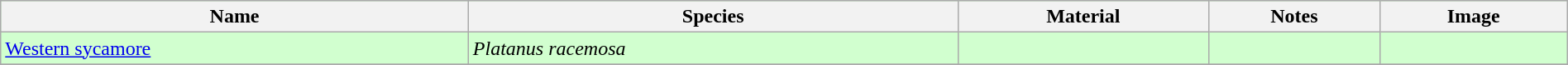<table class="wikitable" align="center" width="100%" style="background:#D1FFCF;">
<tr>
<th>Name</th>
<th>Species</th>
<th>Material</th>
<th>Notes</th>
<th>Image</th>
</tr>
<tr>
<td><a href='#'>Western sycamore</a></td>
<td><em>Platanus racemosa</em></td>
<td></td>
<td></td>
<td></td>
</tr>
<tr>
</tr>
</table>
